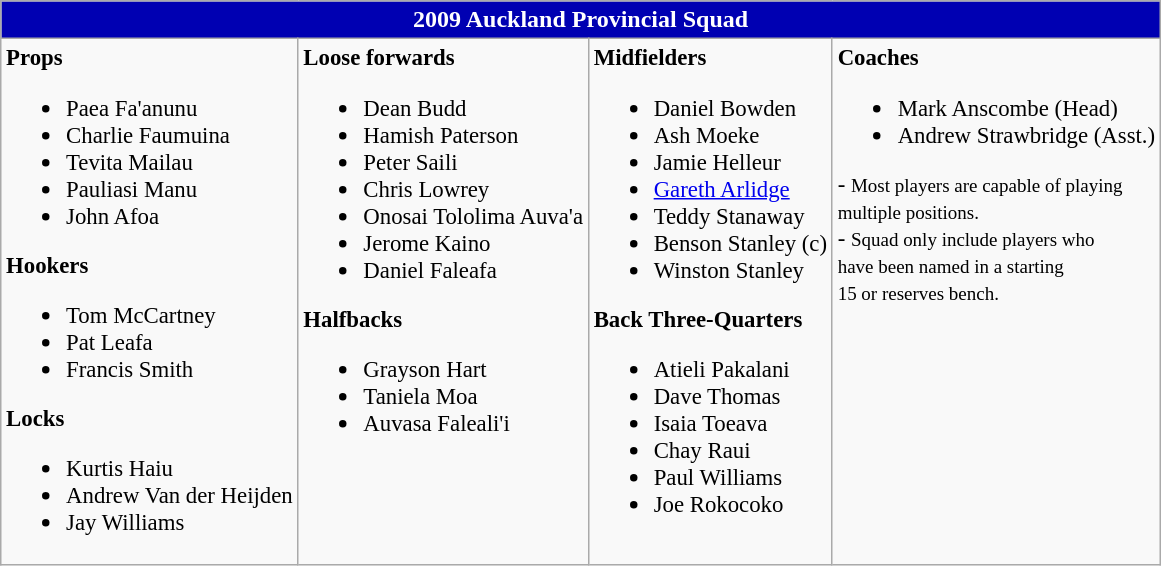<table class="wikitable collapsible nowraplinks" style="text-align: left;">
<tr>
<th colspan="4" style="background-color: #0000b2;color:#ffffff;text-align:center;">2009 Auckland Provincial Squad</th>
</tr>
<tr>
<td style="font-size: 95%;" valign="top"><strong>Props</strong><br><ul><li>Paea Fa'anunu</li><li>Charlie Faumuina</li><li>Tevita Mailau</li><li>Pauliasi Manu</li><li>John Afoa</li></ul><strong>Hookers</strong><ul><li>Tom McCartney</li><li>Pat Leafa</li><li>Francis Smith</li></ul><strong>Locks</strong><ul><li>Kurtis Haiu</li><li>Andrew Van der Heijden</li><li>Jay Williams</li></ul></td>
<td style="font-size: 95%;" valign="top"><strong>Loose forwards</strong><br><ul><li>Dean Budd</li><li>Hamish Paterson</li><li>Peter Saili</li><li>Chris Lowrey</li><li>Onosai Tololima Auva'a</li><li>Jerome Kaino</li><li>Daniel Faleafa</li></ul><strong>Halfbacks</strong><ul><li>Grayson Hart</li><li>Taniela Moa</li><li>Auvasa Faleali'i</li></ul></td>
<td style="font-size: 95%;" valign="top"><strong>Midfielders</strong><br><ul><li>Daniel Bowden</li><li>Ash Moeke</li><li>Jamie Helleur</li><li><a href='#'>Gareth Arlidge</a></li><li>Teddy Stanaway</li><li>Benson Stanley (c)</li><li>Winston Stanley</li></ul><strong>Back Three-Quarters</strong><ul><li>Atieli Pakalani</li><li>Dave Thomas</li><li>Isaia Toeava</li><li>Chay Raui</li><li>Paul Williams</li><li>Joe Rokocoko</li></ul></td>
<td style="font-size: 95%;" valign="top"><strong>Coaches</strong><br><ul><li>Mark Anscombe (Head)</li><li>Andrew Strawbridge (Asst.)</li></ul>- <small>Most players are capable of playing<br> multiple positions.</small><br>- <small>Squad only include players who<br> have been named in a starting <br>15 or reserves bench.</small></td>
</tr>
</table>
